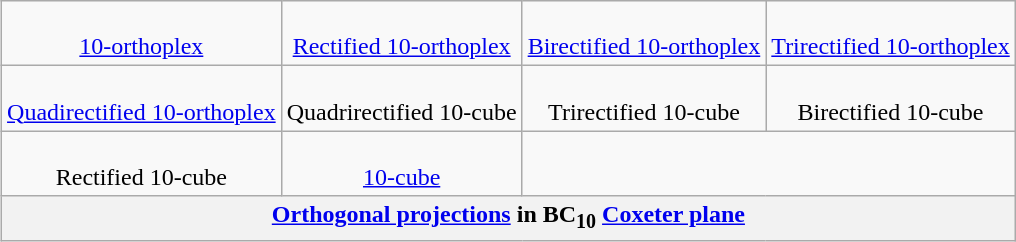<table class=wikitable align=right>
<tr align=center valign=top>
<td><br><a href='#'>10-orthoplex</a><br></td>
<td><br><a href='#'>Rectified 10-orthoplex</a><br></td>
<td><br><a href='#'>Birectified 10-orthoplex</a><br></td>
<td><br><a href='#'>Trirectified 10-orthoplex</a><br></td>
</tr>
<tr align=center valign=top>
<td><br><a href='#'>Quadirectified 10-orthoplex</a><br></td>
<td><br>Quadrirectified 10-cube<br></td>
<td><br>Trirectified 10-cube<br></td>
<td><br>Birectified 10-cube<br></td>
</tr>
<tr align=center valign=top>
<td><br>Rectified 10-cube<br></td>
<td><br><a href='#'>10-cube</a><br></td>
</tr>
<tr>
<th colspan=4><a href='#'>Orthogonal projections</a> in BC<sub>10</sub> <a href='#'>Coxeter plane</a></th>
</tr>
</table>
